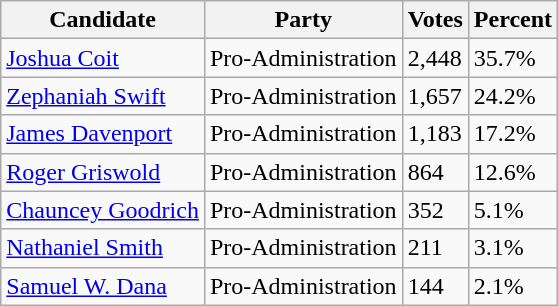<table class=wikitable>
<tr>
<th>Candidate</th>
<th>Party</th>
<th>Votes</th>
<th>Percent</th>
</tr>
<tr>
<td> <a href='#'>Joshua Coit</a></td>
<td>Pro-Administration</td>
<td>2,448</td>
<td>35.7%</td>
</tr>
<tr ·>
<td> <a href='#'>Zephaniah Swift</a></td>
<td>Pro-Administration</td>
<td>1,657</td>
<td>24.2%</td>
</tr>
<tr>
<td><a href='#'>James Davenport</a></td>
<td>Pro-Administration</td>
<td>1,183</td>
<td>17.2%</td>
</tr>
<tr>
<td><a href='#'>Roger Griswold</a></td>
<td>Pro-Administration</td>
<td>864</td>
<td>12.6%</td>
</tr>
<tr>
<td><a href='#'>Chauncey Goodrich</a></td>
<td>Pro-Administration</td>
<td>352</td>
<td>5.1%</td>
</tr>
<tr>
<td><a href='#'>Nathaniel Smith</a></td>
<td>Pro-Administration</td>
<td>211</td>
<td>3.1%</td>
</tr>
<tr>
<td><a href='#'>Samuel W. Dana</a></td>
<td>Pro-Administration</td>
<td>144</td>
<td>2.1%</td>
</tr>
</table>
